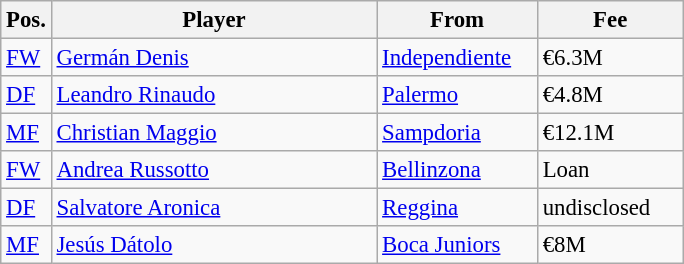<table class="wikitable" style="font-size:95%;">
<tr>
<th width=20px>Pos.</th>
<th width=210px>Player</th>
<th width=100px>From</th>
<th width=90px>Fee</th>
</tr>
<tr>
<td><a href='#'>FW</a></td>
<td> <a href='#'>Germán Denis</a></td>
<td><a href='#'>Independiente</a></td>
<td>€6.3M</td>
</tr>
<tr>
<td><a href='#'>DF</a></td>
<td> <a href='#'>Leandro Rinaudo</a></td>
<td><a href='#'>Palermo</a></td>
<td>€4.8M</td>
</tr>
<tr>
<td><a href='#'>MF</a></td>
<td> <a href='#'>Christian Maggio</a></td>
<td><a href='#'>Sampdoria</a></td>
<td>€12.1M</td>
</tr>
<tr>
<td><a href='#'>FW</a></td>
<td> <a href='#'>Andrea Russotto</a></td>
<td><a href='#'>Bellinzona</a></td>
<td>Loan</td>
</tr>
<tr>
<td><a href='#'>DF</a></td>
<td> <a href='#'>Salvatore Aronica</a></td>
<td><a href='#'>Reggina</a></td>
<td>undisclosed</td>
</tr>
<tr>
<td><a href='#'>MF</a></td>
<td> <a href='#'>Jesús Dátolo</a></td>
<td><a href='#'>Boca Juniors</a></td>
<td>€8M</td>
</tr>
</table>
